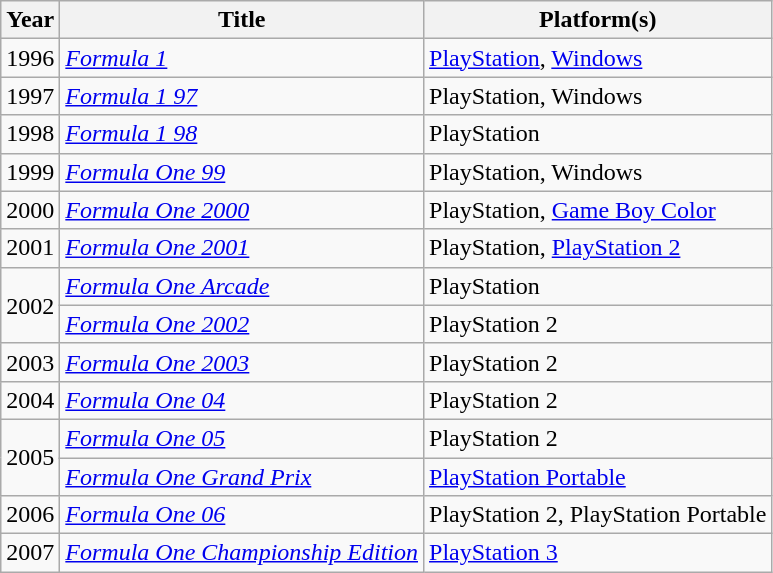<table class="wikitable">
<tr>
<th>Year</th>
<th>Title</th>
<th>Platform(s)</th>
</tr>
<tr>
<td>1996</td>
<td><em><a href='#'>Formula 1</a></em></td>
<td><a href='#'>PlayStation</a>, <a href='#'>Windows</a></td>
</tr>
<tr>
<td>1997</td>
<td><em><a href='#'>Formula 1 97</a></em></td>
<td>PlayStation, Windows</td>
</tr>
<tr>
<td>1998</td>
<td><em><a href='#'>Formula 1 98</a></em></td>
<td>PlayStation</td>
</tr>
<tr>
<td>1999</td>
<td><em><a href='#'>Formula One 99</a></em></td>
<td>PlayStation, Windows</td>
</tr>
<tr>
<td>2000</td>
<td><em><a href='#'>Formula One 2000</a></em></td>
<td>PlayStation, <a href='#'>Game Boy Color</a></td>
</tr>
<tr>
<td>2001</td>
<td><em><a href='#'>Formula One 2001</a></em></td>
<td>PlayStation, <a href='#'>PlayStation 2</a></td>
</tr>
<tr>
<td rowspan=2>2002</td>
<td><em><a href='#'>Formula One Arcade</a></em></td>
<td>PlayStation</td>
</tr>
<tr>
<td><em><a href='#'>Formula One 2002</a></em></td>
<td>PlayStation 2</td>
</tr>
<tr>
<td>2003</td>
<td><em><a href='#'>Formula One 2003</a></em></td>
<td>PlayStation 2</td>
</tr>
<tr>
<td>2004</td>
<td><em><a href='#'>Formula One 04</a></em></td>
<td>PlayStation 2</td>
</tr>
<tr>
<td rowspan=2>2005</td>
<td><em><a href='#'>Formula One 05</a></em></td>
<td>PlayStation 2</td>
</tr>
<tr>
<td><em><a href='#'>Formula One Grand Prix</a></em></td>
<td><a href='#'>PlayStation Portable</a></td>
</tr>
<tr>
<td>2006</td>
<td><em><a href='#'>Formula One 06</a></em></td>
<td>PlayStation 2, PlayStation Portable</td>
</tr>
<tr>
<td>2007</td>
<td><em><a href='#'>Formula One Championship Edition</a></em></td>
<td><a href='#'>PlayStation 3</a></td>
</tr>
</table>
